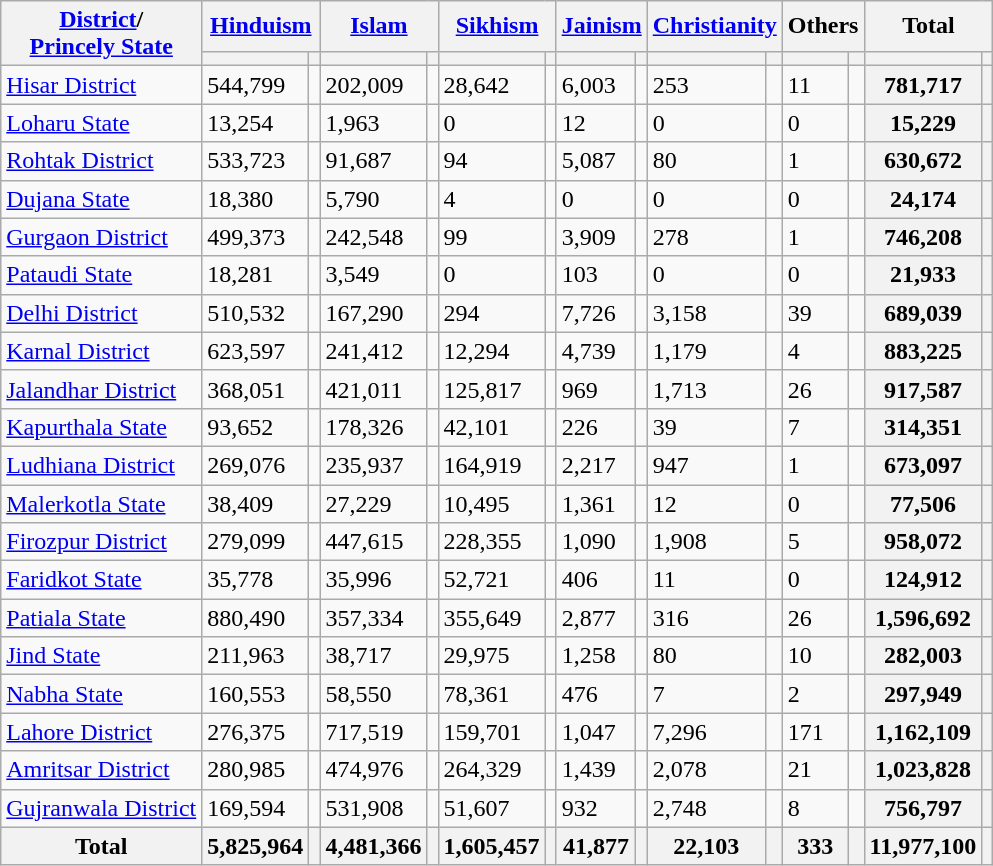<table class="wikitable sortable">
<tr>
<th rowspan="2"><a href='#'>District</a>/<br><a href='#'>Princely State</a></th>
<th colspan="2"><a href='#'>Hinduism</a> </th>
<th colspan="2"><a href='#'>Islam</a> </th>
<th colspan="2"><a href='#'>Sikhism</a> </th>
<th colspan="2"><a href='#'>Jainism</a> </th>
<th colspan="2"><a href='#'>Christianity</a> </th>
<th colspan="2">Others</th>
<th colspan="2">Total</th>
</tr>
<tr>
<th><a href='#'></a></th>
<th></th>
<th></th>
<th></th>
<th></th>
<th></th>
<th></th>
<th></th>
<th></th>
<th></th>
<th></th>
<th></th>
<th></th>
<th></th>
</tr>
<tr>
<td><a href='#'>Hisar District</a></td>
<td>544,799</td>
<td></td>
<td>202,009</td>
<td></td>
<td>28,642</td>
<td></td>
<td>6,003</td>
<td></td>
<td>253</td>
<td></td>
<td>11</td>
<td></td>
<th>781,717</th>
<th></th>
</tr>
<tr>
<td><a href='#'>Loharu State</a></td>
<td>13,254</td>
<td></td>
<td>1,963</td>
<td></td>
<td>0</td>
<td></td>
<td>12</td>
<td></td>
<td>0</td>
<td></td>
<td>0</td>
<td></td>
<th>15,229</th>
<th></th>
</tr>
<tr>
<td><a href='#'>Rohtak District</a></td>
<td>533,723</td>
<td></td>
<td>91,687</td>
<td></td>
<td>94</td>
<td></td>
<td>5,087</td>
<td></td>
<td>80</td>
<td></td>
<td>1</td>
<td></td>
<th>630,672</th>
<th></th>
</tr>
<tr>
<td><a href='#'>Dujana State</a></td>
<td>18,380</td>
<td></td>
<td>5,790</td>
<td></td>
<td>4</td>
<td></td>
<td>0</td>
<td></td>
<td>0</td>
<td></td>
<td>0</td>
<td></td>
<th>24,174</th>
<th></th>
</tr>
<tr>
<td><a href='#'>Gurgaon District</a></td>
<td>499,373</td>
<td></td>
<td>242,548</td>
<td></td>
<td>99</td>
<td></td>
<td>3,909</td>
<td></td>
<td>278</td>
<td></td>
<td>1</td>
<td></td>
<th>746,208</th>
<th></th>
</tr>
<tr>
<td><a href='#'>Pataudi State</a></td>
<td>18,281</td>
<td></td>
<td>3,549</td>
<td></td>
<td>0</td>
<td></td>
<td>103</td>
<td></td>
<td>0</td>
<td></td>
<td>0</td>
<td></td>
<th>21,933</th>
<th></th>
</tr>
<tr>
<td><a href='#'>Delhi District</a></td>
<td>510,532</td>
<td></td>
<td>167,290</td>
<td></td>
<td>294</td>
<td></td>
<td>7,726</td>
<td></td>
<td>3,158</td>
<td></td>
<td>39</td>
<td></td>
<th>689,039</th>
<th></th>
</tr>
<tr>
<td><a href='#'>Karnal District</a></td>
<td>623,597</td>
<td></td>
<td>241,412</td>
<td></td>
<td>12,294</td>
<td></td>
<td>4,739</td>
<td></td>
<td>1,179</td>
<td></td>
<td>4</td>
<td></td>
<th>883,225</th>
<th></th>
</tr>
<tr>
<td><a href='#'>Jalandhar District</a></td>
<td>368,051</td>
<td></td>
<td>421,011</td>
<td></td>
<td>125,817</td>
<td></td>
<td>969</td>
<td></td>
<td>1,713</td>
<td></td>
<td>26</td>
<td></td>
<th>917,587</th>
<th></th>
</tr>
<tr>
<td><a href='#'>Kapurthala State</a></td>
<td>93,652</td>
<td></td>
<td>178,326</td>
<td></td>
<td>42,101</td>
<td></td>
<td>226</td>
<td></td>
<td>39</td>
<td></td>
<td>7</td>
<td></td>
<th>314,351</th>
<th></th>
</tr>
<tr>
<td><a href='#'>Ludhiana District</a></td>
<td>269,076</td>
<td></td>
<td>235,937</td>
<td></td>
<td>164,919</td>
<td></td>
<td>2,217</td>
<td></td>
<td>947</td>
<td></td>
<td>1</td>
<td></td>
<th>673,097</th>
<th></th>
</tr>
<tr>
<td><a href='#'>Malerkotla State</a></td>
<td>38,409</td>
<td></td>
<td>27,229</td>
<td></td>
<td>10,495</td>
<td></td>
<td>1,361</td>
<td></td>
<td>12</td>
<td></td>
<td>0</td>
<td></td>
<th>77,506</th>
<th></th>
</tr>
<tr>
<td><a href='#'>Firozpur District</a></td>
<td>279,099</td>
<td></td>
<td>447,615</td>
<td></td>
<td>228,355</td>
<td></td>
<td>1,090</td>
<td></td>
<td>1,908</td>
<td></td>
<td>5</td>
<td></td>
<th>958,072</th>
<th></th>
</tr>
<tr>
<td><a href='#'>Faridkot State</a></td>
<td>35,778</td>
<td></td>
<td>35,996</td>
<td></td>
<td>52,721</td>
<td></td>
<td>406</td>
<td></td>
<td>11</td>
<td></td>
<td>0</td>
<td></td>
<th>124,912</th>
<th></th>
</tr>
<tr>
<td><a href='#'>Patiala State</a></td>
<td>880,490</td>
<td></td>
<td>357,334</td>
<td></td>
<td>355,649</td>
<td></td>
<td>2,877</td>
<td></td>
<td>316</td>
<td></td>
<td>26</td>
<td></td>
<th>1,596,692</th>
<th></th>
</tr>
<tr>
<td><a href='#'>Jind State</a></td>
<td>211,963</td>
<td></td>
<td>38,717</td>
<td></td>
<td>29,975</td>
<td></td>
<td>1,258</td>
<td></td>
<td>80</td>
<td></td>
<td>10</td>
<td></td>
<th>282,003</th>
<th></th>
</tr>
<tr>
<td><a href='#'>Nabha State</a></td>
<td>160,553</td>
<td></td>
<td>58,550</td>
<td></td>
<td>78,361</td>
<td></td>
<td>476</td>
<td></td>
<td>7</td>
<td></td>
<td>2</td>
<td></td>
<th>297,949</th>
<th></th>
</tr>
<tr>
<td><a href='#'>Lahore District</a></td>
<td>276,375</td>
<td></td>
<td>717,519</td>
<td></td>
<td>159,701</td>
<td></td>
<td>1,047</td>
<td></td>
<td>7,296</td>
<td></td>
<td>171</td>
<td></td>
<th>1,162,109</th>
<th></th>
</tr>
<tr>
<td><a href='#'>Amritsar District</a></td>
<td>280,985</td>
<td></td>
<td>474,976</td>
<td></td>
<td>264,329</td>
<td></td>
<td>1,439</td>
<td></td>
<td>2,078</td>
<td></td>
<td>21</td>
<td></td>
<th>1,023,828</th>
<th></th>
</tr>
<tr>
<td><a href='#'>Gujranwala District</a></td>
<td>169,594</td>
<td></td>
<td>531,908</td>
<td></td>
<td>51,607</td>
<td></td>
<td>932</td>
<td></td>
<td>2,748</td>
<td></td>
<td>8</td>
<td></td>
<th>756,797</th>
<th></th>
</tr>
<tr>
<th>Total</th>
<th>5,825,964</th>
<th></th>
<th>4,481,366</th>
<th></th>
<th>1,605,457</th>
<th></th>
<th>41,877</th>
<th></th>
<th>22,103</th>
<th></th>
<th>333</th>
<th></th>
<th>11,977,100</th>
<th></th>
</tr>
</table>
